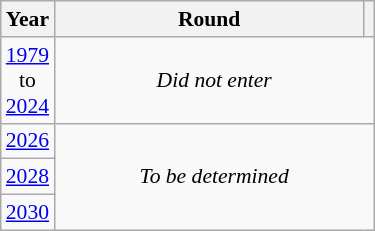<table class="wikitable" style="text-align: center; font-size:90%">
<tr>
<th>Year</th>
<th style="width:200px">Round</th>
<th></th>
</tr>
<tr>
<td><a href='#'>1979</a><br>to<br><a href='#'>2024</a></td>
<td colspan="2"><em>Did not enter</em></td>
</tr>
<tr>
<td><a href='#'>2026</a></td>
<td colspan="2" rowspan="3"><em>To be determined</em></td>
</tr>
<tr>
<td><a href='#'>2028</a></td>
</tr>
<tr>
<td><a href='#'>2030</a></td>
</tr>
</table>
